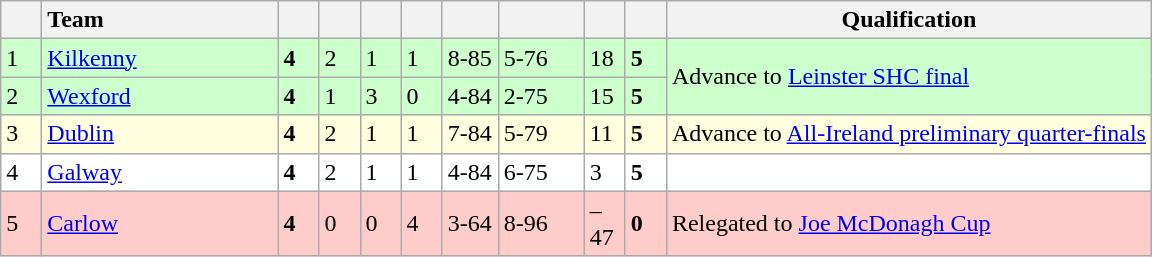<table class="wikitable">
<tr>
<th width=20></th>
<th width=150 style="text-align:left;">Team</th>
<th width=20></th>
<th width=20></th>
<th width=20></th>
<th width=20></th>
<th width=30></th>
<th width=50></th>
<th width=20></th>
<th width=20></th>
<th>Qualification</th>
</tr>
<tr style="background:#ccffcc">
<td>1</td>
<td align=left> <a href='#'>Kilkenny</a></td>
<td><strong>4</strong></td>
<td>2</td>
<td>1</td>
<td>1</td>
<td>8-85</td>
<td>5-76</td>
<td>18</td>
<td><strong>5</strong></td>
<td rowspan="2">Advance to <a href='#'>Leinster SHC final</a></td>
</tr>
<tr style="background:#ccffcc">
<td>2</td>
<td align=left> <a href='#'>Wexford</a></td>
<td><strong>4</strong></td>
<td>1</td>
<td>3</td>
<td>0</td>
<td>4-84</td>
<td>2-75</td>
<td>15</td>
<td><strong>5</strong></td>
</tr>
<tr style="background:#FFFFE0">
<td>3</td>
<td align=left> <a href='#'>Dublin</a></td>
<td><strong>4</strong></td>
<td>2</td>
<td>1</td>
<td>1</td>
<td>7-84</td>
<td>5-79</td>
<td>11</td>
<td><strong>5</strong></td>
<td>Advance to <a href='#'>All-Ireland preliminary quarter-finals</a></td>
</tr>
<tr style="background:#FFFFFF">
<td>4</td>
<td align=left> <a href='#'>Galway</a></td>
<td><strong>4</strong></td>
<td>2</td>
<td>1</td>
<td>1</td>
<td>4-84</td>
<td>6-75</td>
<td>3</td>
<td><strong>5</strong></td>
<td></td>
</tr>
<tr style="background:#ffcccc">
<td>5</td>
<td align=left> <a href='#'>Carlow</a></td>
<td><strong>4</strong></td>
<td>0</td>
<td>0</td>
<td>4</td>
<td>3-64</td>
<td>8-96</td>
<td>–47</td>
<td><strong>0</strong></td>
<td>Relegated to <a href='#'>Joe McDonagh Cup</a></td>
</tr>
</table>
